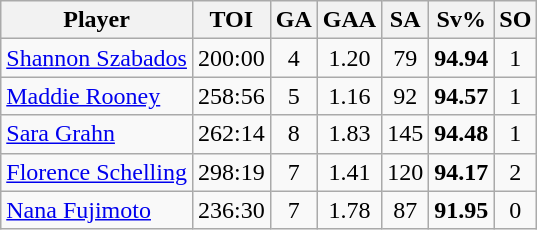<table class="wikitable sortable" style="text-align:center;">
<tr>
<th>Player</th>
<th>TOI</th>
<th>GA</th>
<th>GAA</th>
<th>SA</th>
<th>Sv%</th>
<th>SO</th>
</tr>
<tr>
<td style="text-align:left;"> <a href='#'>Shannon Szabados</a></td>
<td>200:00</td>
<td>4</td>
<td>1.20</td>
<td>79</td>
<td><strong>94.94</strong></td>
<td>1</td>
</tr>
<tr>
<td style="text-align:left;"> <a href='#'>Maddie Rooney</a></td>
<td>258:56</td>
<td>5</td>
<td>1.16</td>
<td>92</td>
<td><strong>94.57</strong></td>
<td>1</td>
</tr>
<tr>
<td style="text-align:left;"> <a href='#'>Sara Grahn</a></td>
<td>262:14</td>
<td>8</td>
<td>1.83</td>
<td>145</td>
<td><strong>94.48</strong></td>
<td>1</td>
</tr>
<tr>
<td style="text-align:left;"> <a href='#'>Florence Schelling</a></td>
<td>298:19</td>
<td>7</td>
<td>1.41</td>
<td>120</td>
<td><strong>94.17</strong></td>
<td>2</td>
</tr>
<tr>
<td style="text-align:left;"> <a href='#'>Nana Fujimoto</a></td>
<td>236:30</td>
<td>7</td>
<td>1.78</td>
<td>87</td>
<td><strong>91.95</strong></td>
<td>0</td>
</tr>
</table>
